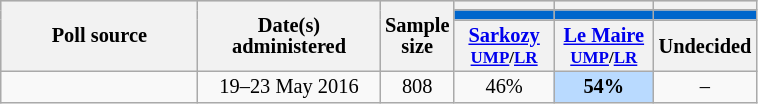<table class="wikitable" style="text-align:center;font-size:85%;line-height:14px;">
<tr bgcolor=lightgray>
<th rowspan="3" style="width:125px;">Poll source</th>
<th rowspan="3" style="width:115px;">Date(s)<br>administered</th>
<th rowspan="3" style="width:40px;">Sample size</th>
<th style="width:60px;"></th>
<th style="width:60px;"></th>
<th style="width:60px;"></th>
</tr>
<tr>
<td bgcolor=#0066CC></td>
<td bgcolor=#0066CC></td>
<td bgcolor=#0066CC></td>
</tr>
<tr>
<th><a href='#'>Sarkozy</a><br><small><a href='#'>UMP</a>/<a href='#'>LR</a></small></th>
<th><a href='#'>Le Maire</a><br><small><a href='#'>UMP</a>/<a href='#'>LR</a></small></th>
<th>Undecided</th>
</tr>
<tr>
<td></td>
<td>19–23 May 2016</td>
<td>808</td>
<td>46%</td>
<td bgcolor=B9DAFF><strong>54%</strong></td>
<td>–</td>
</tr>
</table>
